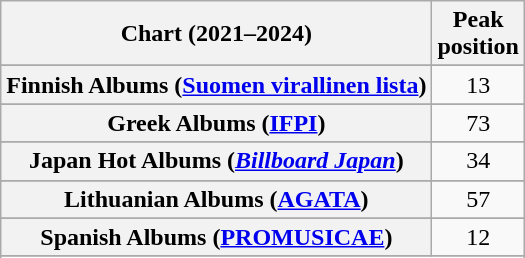<table class="wikitable sortable plainrowheaders" style="text-align:center">
<tr>
<th scope="col">Chart (2021–2024)</th>
<th scope="col">Peak<br>position</th>
</tr>
<tr>
</tr>
<tr>
</tr>
<tr>
</tr>
<tr>
</tr>
<tr>
</tr>
<tr>
</tr>
<tr>
</tr>
<tr>
<th scope="row">Finnish Albums (<a href='#'>Suomen virallinen lista</a>)</th>
<td>13</td>
</tr>
<tr>
</tr>
<tr>
</tr>
<tr>
<th scope="row">Greek Albums (<a href='#'>IFPI</a>)</th>
<td>73</td>
</tr>
<tr>
</tr>
<tr>
</tr>
<tr>
<th scope="row">Japan Hot Albums (<em><a href='#'>Billboard Japan</a></em>)</th>
<td>34</td>
</tr>
<tr>
</tr>
<tr>
<th scope="row">Lithuanian Albums (<a href='#'>AGATA</a>)</th>
<td>57</td>
</tr>
<tr>
</tr>
<tr>
</tr>
<tr>
</tr>
<tr>
</tr>
<tr>
</tr>
<tr>
<th scope="row">Spanish Albums (<a href='#'>PROMUSICAE</a>)</th>
<td>12</td>
</tr>
<tr>
</tr>
<tr>
</tr>
<tr>
</tr>
<tr>
</tr>
<tr>
</tr>
</table>
